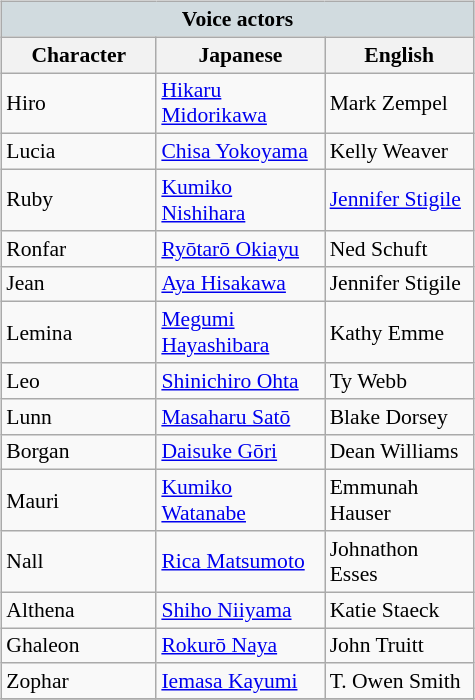<table class="wikitable collapsible collapsed" style="clear:none; float:right; font-size:90%; margin:5px; width:25%" cellpadding="3">
<tr>
<th colspan="3" style="background-color: #d1dbdf;">Voice actors</th>
</tr>
<tr>
<th width="10%">Character</th>
<th width="10%">Japanese</th>
<th width="10%">English</th>
</tr>
<tr>
<td>Hiro</td>
<td><a href='#'>Hikaru Midorikawa</a></td>
<td>Mark Zempel</td>
</tr>
<tr>
<td>Lucia</td>
<td><a href='#'>Chisa Yokoyama</a></td>
<td>Kelly Weaver</td>
</tr>
<tr>
<td>Ruby</td>
<td><a href='#'>Kumiko Nishihara</a></td>
<td><a href='#'>Jennifer Stigile</a></td>
</tr>
<tr>
<td>Ronfar</td>
<td><a href='#'>Ryōtarō Okiayu</a></td>
<td>Ned Schuft</td>
</tr>
<tr>
<td>Jean</td>
<td><a href='#'>Aya Hisakawa</a></td>
<td>Jennifer Stigile</td>
</tr>
<tr>
<td>Lemina</td>
<td><a href='#'>Megumi Hayashibara</a></td>
<td>Kathy Emme</td>
</tr>
<tr>
<td>Leo</td>
<td><a href='#'>Shinichiro Ohta</a></td>
<td>Ty Webb</td>
</tr>
<tr>
<td>Lunn</td>
<td><a href='#'>Masaharu Satō</a></td>
<td>Blake Dorsey</td>
</tr>
<tr>
<td>Borgan</td>
<td><a href='#'>Daisuke Gōri</a></td>
<td>Dean Williams</td>
</tr>
<tr>
<td>Mauri</td>
<td><a href='#'>Kumiko Watanabe</a></td>
<td>Emmunah Hauser</td>
</tr>
<tr>
<td>Nall</td>
<td><a href='#'>Rica Matsumoto</a></td>
<td>Johnathon Esses</td>
</tr>
<tr>
<td>Althena</td>
<td><a href='#'>Shiho Niiyama</a></td>
<td>Katie Staeck</td>
</tr>
<tr>
<td>Ghaleon</td>
<td><a href='#'>Rokurō Naya</a></td>
<td>John Truitt</td>
</tr>
<tr>
<td>Zophar</td>
<td><a href='#'>Iemasa Kayumi</a></td>
<td>T. Owen Smith</td>
</tr>
<tr>
</tr>
</table>
